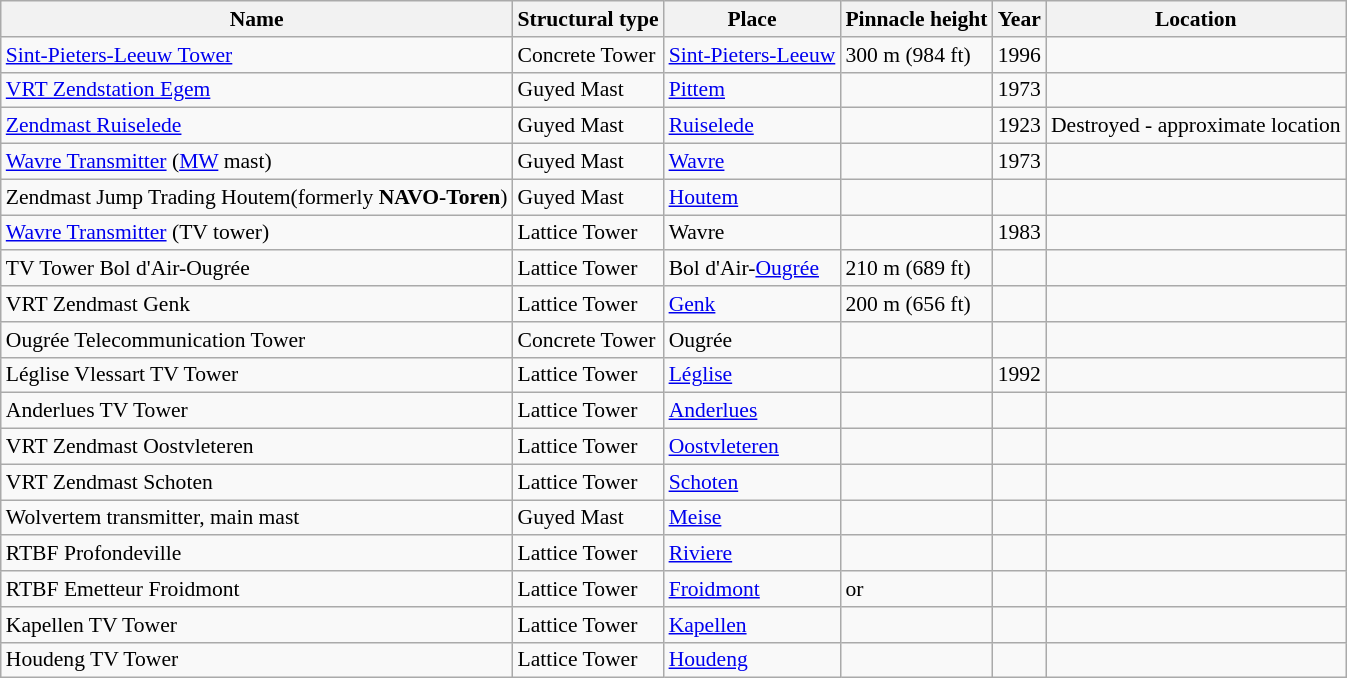<table class="wikitable sortable" style="font-size:90%;">
<tr>
<th>Name</th>
<th>Structural type</th>
<th>Place</th>
<th>Pinnacle height</th>
<th>Year</th>
<th>Location</th>
</tr>
<tr>
<td><a href='#'>Sint-Pieters-Leeuw Tower</a></td>
<td>Concrete Tower</td>
<td><a href='#'>Sint-Pieters-Leeuw</a></td>
<td>300 m (984 ft)</td>
<td>1996</td>
<td></td>
</tr>
<tr>
<td><a href='#'>VRT Zendstation Egem</a></td>
<td>Guyed Mast</td>
<td><a href='#'>Pittem</a></td>
<td></td>
<td>1973</td>
<td></td>
</tr>
<tr>
<td><a href='#'>Zendmast Ruiselede</a></td>
<td>Guyed Mast</td>
<td><a href='#'>Ruiselede</a></td>
<td></td>
<td>1923</td>
<td>Destroyed - approximate location </td>
</tr>
<tr>
<td><a href='#'>Wavre Transmitter</a> (<a href='#'>MW</a> mast)</td>
<td>Guyed Mast</td>
<td><a href='#'>Wavre</a></td>
<td></td>
<td>1973</td>
<td></td>
</tr>
<tr>
<td>Zendmast Jump Trading Houtem(formerly <strong>NAVO-Toren</strong>)</td>
<td>Guyed Mast</td>
<td><a href='#'>Houtem</a></td>
<td></td>
<td></td>
<td></td>
</tr>
<tr>
<td><a href='#'>Wavre Transmitter</a> (TV tower)</td>
<td>Lattice Tower</td>
<td>Wavre</td>
<td></td>
<td>1983</td>
<td></td>
</tr>
<tr>
<td>TV Tower Bol d'Air-Ougrée</td>
<td>Lattice Tower</td>
<td>Bol d'Air-<a href='#'>Ougrée</a></td>
<td>210 m (689 ft)</td>
<td></td>
<td></td>
</tr>
<tr>
<td>VRT Zendmast Genk</td>
<td>Lattice Tower</td>
<td><a href='#'>Genk</a></td>
<td>200 m (656 ft)</td>
<td></td>
<td></td>
</tr>
<tr>
<td>Ougrée Telecommunication Tower</td>
<td>Concrete Tower</td>
<td>Ougrée</td>
<td></td>
<td></td>
<td></td>
</tr>
<tr>
<td>Léglise Vlessart TV Tower</td>
<td>Lattice Tower</td>
<td><a href='#'>Léglise</a></td>
<td></td>
<td>1992</td>
<td></td>
</tr>
<tr>
<td>Anderlues TV Tower</td>
<td>Lattice Tower</td>
<td><a href='#'>Anderlues</a></td>
<td></td>
<td></td>
<td></td>
</tr>
<tr>
<td>VRT Zendmast Oostvleteren</td>
<td>Lattice Tower</td>
<td><a href='#'>Oostvleteren</a></td>
<td></td>
<td></td>
<td></td>
</tr>
<tr>
<td>VRT Zendmast Schoten</td>
<td>Lattice Tower</td>
<td><a href='#'>Schoten</a></td>
<td></td>
<td></td>
<td></td>
</tr>
<tr>
<td>Wolvertem transmitter, main mast</td>
<td>Guyed Mast</td>
<td><a href='#'>Meise</a></td>
<td></td>
<td></td>
<td></td>
</tr>
<tr>
<td>RTBF Profondeville</td>
<td>Lattice Tower</td>
<td><a href='#'>Riviere</a></td>
<td></td>
<td></td>
<td></td>
</tr>
<tr>
<td>RTBF Emetteur Froidmont</td>
<td>Lattice Tower</td>
<td><a href='#'>Froidmont</a></td>
<td> or </td>
<td></td>
<td></td>
</tr>
<tr>
<td>Kapellen TV Tower</td>
<td>Lattice Tower</td>
<td><a href='#'>Kapellen</a></td>
<td></td>
<td></td>
<td></td>
</tr>
<tr>
<td>Houdeng TV Tower</td>
<td>Lattice Tower</td>
<td><a href='#'>Houdeng</a></td>
<td></td>
<td></td>
<td></td>
</tr>
</table>
